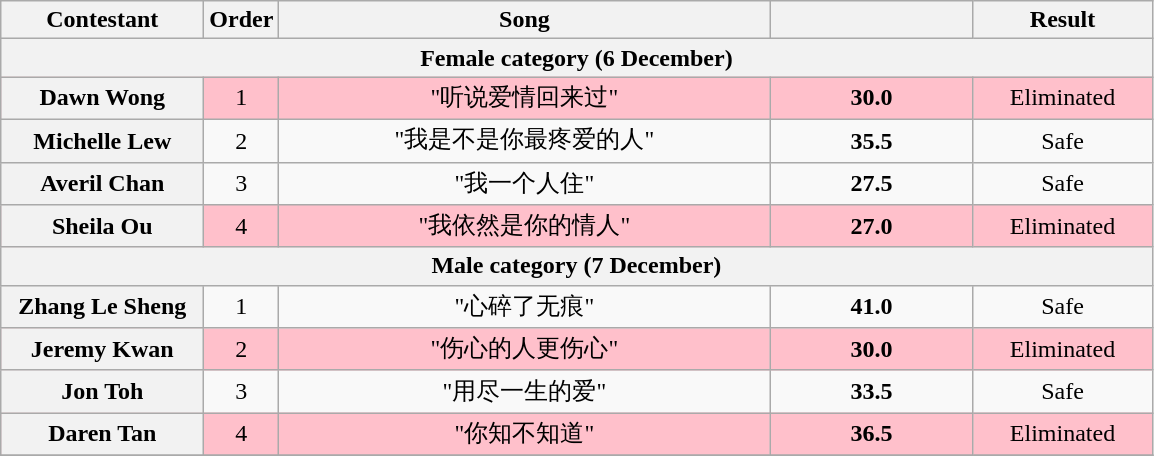<table class="wikitable plainrowheaders" style="text-align:center;">
<tr>
<th scope="col" style="width:8em;">Contestant</th>
<th scope="col">Order</th>
<th scope="col" style="width:20em;">Song</th>
<th colspan=1 scope="col" style="width:8em;"></th>
<th scope="col" style="width:7em;">Result</th>
</tr>
<tr>
<th colspan=9>Female category (6 December)</th>
</tr>
<tr style="background:pink;">
<th scope="row">Dawn Wong</th>
<td>1</td>
<td>"听说爱情回来过"</td>
<td><strong>30.0</strong></td>
<td>Eliminated</td>
</tr>
<tr>
<th scope="row">Michelle Lew</th>
<td>2</td>
<td>"我是不是你最疼爱的人"</td>
<td><strong>35.5</strong></td>
<td>Safe</td>
</tr>
<tr>
<th scope="row">Averil Chan</th>
<td>3</td>
<td>"我一个人住"</td>
<td><strong>27.5</strong></td>
<td>Safe</td>
</tr>
<tr style="background:pink;">
<th scope="row">Sheila Ou</th>
<td>4</td>
<td>"我依然是你的情人"</td>
<td><strong>27.0</strong></td>
<td>Eliminated</td>
</tr>
<tr>
<th colspan=9>Male category (7 December)</th>
</tr>
<tr>
<th scope="row">Zhang Le Sheng</th>
<td>1</td>
<td>"心碎了无痕"</td>
<td><strong>41.0</strong></td>
<td>Safe</td>
</tr>
<tr style="background:pink;">
<th scope="row">Jeremy Kwan</th>
<td>2</td>
<td>"伤心的人更伤心"</td>
<td><strong>30.0</strong></td>
<td>Eliminated</td>
</tr>
<tr>
<th scope="row">Jon Toh</th>
<td>3</td>
<td>"用尽一生的爱"</td>
<td><strong>33.5</strong></td>
<td>Safe</td>
</tr>
<tr style="background:pink;">
<th scope="row">Daren Tan</th>
<td>4</td>
<td>"你知不知道"</td>
<td><strong>36.5</strong></td>
<td>Eliminated</td>
</tr>
<tr>
</tr>
</table>
